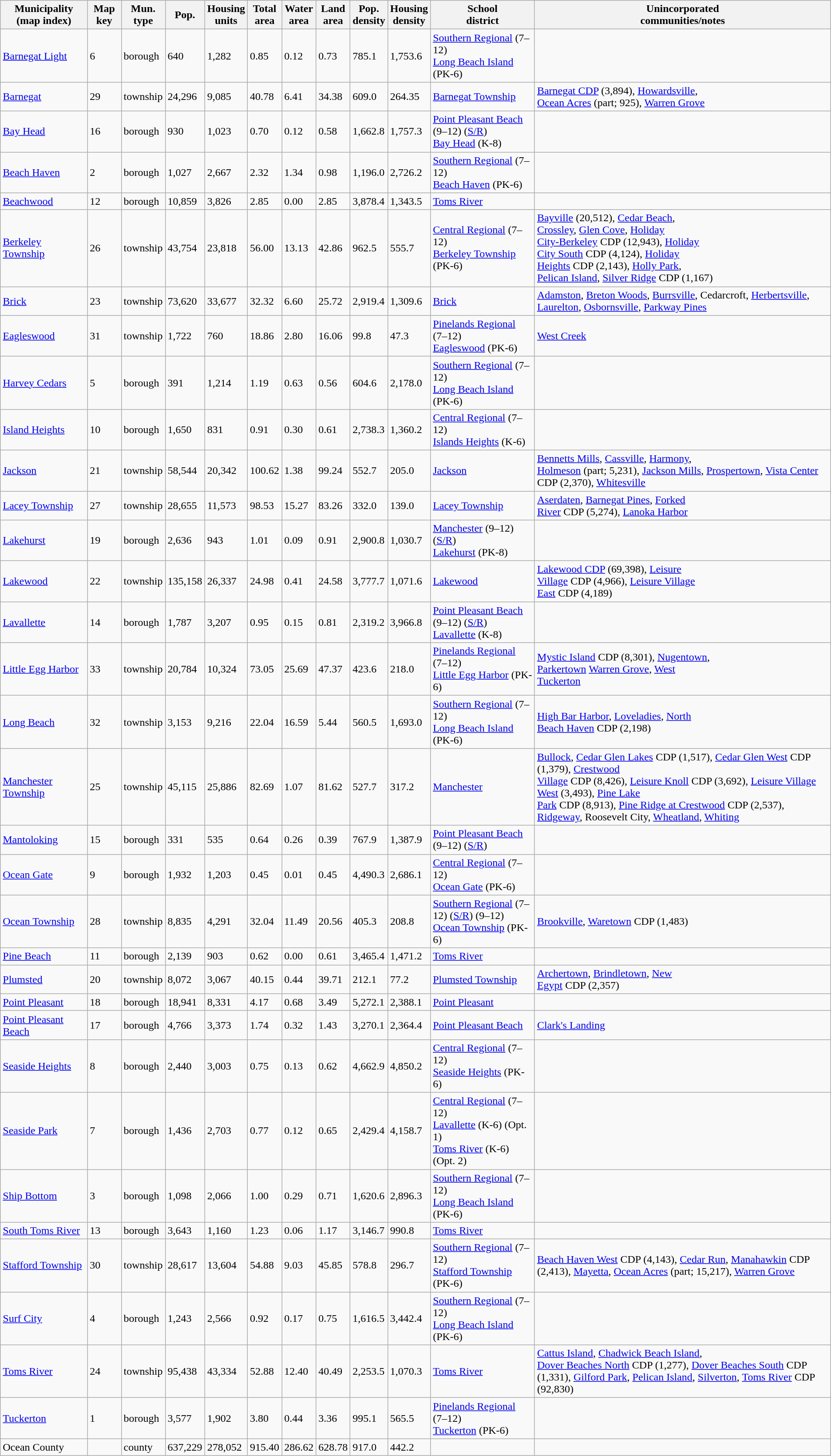<table class="wikitable sortable">
<tr>
<th>Municipality (map index)</th>
<th>Map key</th>
<th>Mun.<br>type</th>
<th>Pop.</th>
<th>Housing<br>units</th>
<th>Total<br>area</th>
<th>Water<br>area</th>
<th>Land<br>area</th>
<th>Pop.<br>density</th>
<th>Housing<br>density</th>
<th>School<br>district</th>
<th>Unincorporated<br>communities/notes</th>
</tr>
<tr>
<td><a href='#'>Barnegat Light</a></td>
<td>6</td>
<td>borough</td>
<td>640</td>
<td>1,282</td>
<td>0.85</td>
<td>0.12</td>
<td>0.73</td>
<td>785.1</td>
<td>1,753.6</td>
<td><a href='#'>Southern Regional</a> (7–12)<br><a href='#'>Long Beach Island</a> (PK-6)</td>
<td></td>
</tr>
<tr>
<td><a href='#'>Barnegat</a></td>
<td>29</td>
<td>township</td>
<td>24,296</td>
<td>9,085</td>
<td>40.78</td>
<td>6.41</td>
<td>34.38</td>
<td>609.0</td>
<td>264.35</td>
<td><a href='#'>Barnegat Township</a></td>
<td><a href='#'>Barnegat CDP</a> (3,894), <a href='#'>Howardsville</a>,<br><a href='#'>Ocean Acres</a> (part; 925), <a href='#'>Warren Grove</a></td>
</tr>
<tr>
<td><a href='#'>Bay Head</a></td>
<td>16</td>
<td>borough</td>
<td>930</td>
<td>1,023</td>
<td>0.70</td>
<td>0.12</td>
<td>0.58</td>
<td>1,662.8</td>
<td>1,757.3</td>
<td><a href='#'>Point Pleasant Beach</a> (9–12) (<a href='#'>S/R</a>)<br><a href='#'>Bay Head</a> (K-8)</td>
<td></td>
</tr>
<tr>
<td><a href='#'>Beach Haven</a></td>
<td>2</td>
<td>borough</td>
<td>1,027</td>
<td>2,667</td>
<td>2.32</td>
<td>1.34</td>
<td>0.98</td>
<td>1,196.0</td>
<td>2,726.2</td>
<td><a href='#'>Southern Regional</a> (7–12)<br><a href='#'>Beach Haven</a> (PK-6)</td>
<td></td>
</tr>
<tr>
<td><a href='#'>Beachwood</a></td>
<td>12</td>
<td>borough</td>
<td>10,859</td>
<td>3,826</td>
<td>2.85</td>
<td>0.00</td>
<td>2.85</td>
<td>3,878.4</td>
<td>1,343.5</td>
<td><a href='#'>Toms River</a></td>
<td></td>
</tr>
<tr>
<td><a href='#'>Berkeley Township</a></td>
<td>26</td>
<td>township</td>
<td>43,754</td>
<td>23,818</td>
<td>56.00</td>
<td>13.13</td>
<td>42.86</td>
<td>962.5</td>
<td>555.7</td>
<td><a href='#'>Central Regional</a> (7–12)<br><a href='#'>Berkeley Township</a> (PK-6)</td>
<td><a href='#'>Bayville</a> (20,512), <a href='#'>Cedar Beach</a>,<br><a href='#'>Crossley</a>, <a href='#'>Glen Cove</a>, <a href='#'>Holiday<br>City-Berkeley</a> CDP (12,943), <a href='#'>Holiday<br>City South</a> CDP (4,124), <a href='#'>Holiday<br>Heights</a> CDP (2,143), <a href='#'>Holly Park</a>,<br><a href='#'>Pelican Island</a>, <a href='#'>Silver Ridge</a> CDP (1,167)</td>
</tr>
<tr>
<td><a href='#'>Brick</a></td>
<td>23</td>
<td>township</td>
<td>73,620</td>
<td>33,677</td>
<td>32.32</td>
<td>6.60</td>
<td>25.72</td>
<td>2,919.4</td>
<td>1,309.6</td>
<td><a href='#'>Brick</a></td>
<td><a href='#'>Adamston</a>, <a href='#'>Breton Woods</a>, <a href='#'>Burrsville</a>, Cedarcroft, <a href='#'>Herbertsville</a>, <a href='#'>Laurelton</a>, <a href='#'>Osbornsville</a>, <a href='#'>Parkway Pines</a></td>
</tr>
<tr>
<td><a href='#'>Eagleswood</a></td>
<td>31</td>
<td>township</td>
<td>1,722</td>
<td>760</td>
<td>18.86</td>
<td>2.80</td>
<td>16.06</td>
<td>99.8</td>
<td>47.3</td>
<td><a href='#'>Pinelands Regional</a> (7–12)<br><a href='#'>Eagleswood</a> (PK-6)</td>
<td><a href='#'>West Creek</a></td>
</tr>
<tr>
<td><a href='#'>Harvey Cedars</a></td>
<td>5</td>
<td>borough</td>
<td>391</td>
<td>1,214</td>
<td>1.19</td>
<td>0.63</td>
<td>0.56</td>
<td>604.6</td>
<td>2,178.0</td>
<td><a href='#'>Southern Regional</a> (7–12)<br><a href='#'>Long Beach Island</a> (PK-6)</td>
<td></td>
</tr>
<tr>
<td><a href='#'>Island Heights</a></td>
<td>10</td>
<td>borough</td>
<td>1,650</td>
<td>831</td>
<td>0.91</td>
<td>0.30</td>
<td>0.61</td>
<td>2,738.3</td>
<td>1,360.2</td>
<td><a href='#'>Central Regional</a> (7–12)<br><a href='#'>Islands Heights</a> (K-6)</td>
<td></td>
</tr>
<tr>
<td><a href='#'>Jackson</a></td>
<td>21</td>
<td>township</td>
<td>58,544</td>
<td>20,342</td>
<td>100.62</td>
<td>1.38</td>
<td>99.24</td>
<td>552.7</td>
<td>205.0</td>
<td><a href='#'>Jackson</a></td>
<td><a href='#'>Bennetts Mills</a>, <a href='#'>Cassville</a>, <a href='#'>Harmony</a>,<br><a href='#'>Holmeson</a> (part; 5,231), <a href='#'>Jackson Mills</a>, <a href='#'>Prospertown</a>, <a href='#'>Vista Center</a> CDP (2,370), <a href='#'>Whitesville</a></td>
</tr>
<tr>
<td><a href='#'>Lacey Township</a></td>
<td>27</td>
<td>township</td>
<td>28,655</td>
<td>11,573</td>
<td>98.53</td>
<td>15.27</td>
<td>83.26</td>
<td>332.0</td>
<td>139.0</td>
<td><a href='#'>Lacey Township</a></td>
<td><a href='#'>Aserdaten</a>, <a href='#'>Barnegat Pines</a>, <a href='#'>Forked<br>River</a> CDP (5,274), <a href='#'>Lanoka Harbor</a></td>
</tr>
<tr>
<td><a href='#'>Lakehurst</a></td>
<td>19</td>
<td>borough</td>
<td>2,636</td>
<td>943</td>
<td>1.01</td>
<td>0.09</td>
<td>0.91</td>
<td>2,900.8</td>
<td>1,030.7</td>
<td><a href='#'>Manchester</a> (9–12) (<a href='#'>S/R</a>)<br><a href='#'>Lakehurst</a> (PK-8)</td>
<td></td>
</tr>
<tr>
<td><a href='#'>Lakewood</a></td>
<td>22</td>
<td>township</td>
<td>135,158</td>
<td>26,337</td>
<td>24.98</td>
<td>0.41</td>
<td>24.58</td>
<td>3,777.7</td>
<td>1,071.6</td>
<td><a href='#'>Lakewood</a></td>
<td><a href='#'>Lakewood CDP</a> (69,398), <a href='#'>Leisure<br>Village</a> CDP (4,966), <a href='#'>Leisure Village<br>East</a> CDP (4,189)</td>
</tr>
<tr>
<td><a href='#'>Lavallette</a></td>
<td>14</td>
<td>borough</td>
<td>1,787</td>
<td>3,207</td>
<td>0.95</td>
<td>0.15</td>
<td>0.81</td>
<td>2,319.2</td>
<td>3,966.8</td>
<td><a href='#'>Point Pleasant Beach</a> (9–12) (<a href='#'>S/R</a>)<br><a href='#'>Lavallette</a> (K-8)</td>
<td></td>
</tr>
<tr>
<td><a href='#'>Little Egg Harbor</a></td>
<td>33</td>
<td>township</td>
<td>20,784</td>
<td>10,324</td>
<td>73.05</td>
<td>25.69</td>
<td>47.37</td>
<td>423.6</td>
<td>218.0</td>
<td><a href='#'>Pinelands Regional</a> (7–12)<br><a href='#'>Little Egg Harbor</a> (PK-6)</td>
<td><a href='#'>Mystic Island</a> CDP (8,301), <a href='#'>Nugentown</a>,<br><a href='#'>Parkertown</a> <a href='#'>Warren Grove</a>, <a href='#'>West<br>Tuckerton</a></td>
</tr>
<tr>
<td><a href='#'>Long Beach</a></td>
<td>32</td>
<td>township</td>
<td>3,153</td>
<td>9,216</td>
<td>22.04</td>
<td>16.59</td>
<td>5.44</td>
<td>560.5</td>
<td>1,693.0</td>
<td><a href='#'>Southern Regional</a> (7–12)<br><a href='#'>Long Beach Island</a> (PK-6)</td>
<td><a href='#'>High Bar Harbor</a>, <a href='#'>Loveladies</a>, <a href='#'>North<br>Beach Haven</a> CDP (2,198)</td>
</tr>
<tr>
<td><a href='#'>Manchester Township</a></td>
<td>25</td>
<td>township</td>
<td>45,115</td>
<td>25,886</td>
<td>82.69</td>
<td>1.07</td>
<td>81.62</td>
<td>527.7</td>
<td>317.2</td>
<td><a href='#'>Manchester</a></td>
<td><a href='#'>Bullock</a>, <a href='#'>Cedar Glen Lakes</a> CDP (1,517), <a href='#'>Cedar Glen West</a> CDP (1,379), <a href='#'>Crestwood<br>Village</a> CDP (8,426), <a href='#'>Leisure Knoll</a> CDP (3,692), <a href='#'>Leisure Village West</a> (3,493), <a href='#'>Pine Lake<br>Park</a> CDP (8,913), <a href='#'>Pine Ridge at Crestwood</a> CDP (2,537), <a href='#'>Ridgeway</a>, Roosevelt City, <a href='#'>Wheatland</a>, <a href='#'>Whiting</a></td>
</tr>
<tr>
<td><a href='#'>Mantoloking</a></td>
<td>15</td>
<td>borough</td>
<td>331</td>
<td>535</td>
<td>0.64</td>
<td>0.26</td>
<td>0.39</td>
<td>767.9</td>
<td>1,387.9</td>
<td><a href='#'>Point Pleasant Beach</a> (9–12) (<a href='#'>S/R</a>)</td>
<td></td>
</tr>
<tr>
<td><a href='#'>Ocean Gate</a></td>
<td>9</td>
<td>borough</td>
<td>1,932</td>
<td>1,203</td>
<td>0.45</td>
<td>0.01</td>
<td>0.45</td>
<td>4,490.3</td>
<td>2,686.1</td>
<td><a href='#'>Central Regional</a> (7–12)<br><a href='#'>Ocean Gate</a> (PK-6)</td>
<td></td>
</tr>
<tr>
<td><a href='#'>Ocean Township</a></td>
<td>28</td>
<td>township</td>
<td>8,835</td>
<td>4,291</td>
<td>32.04</td>
<td>11.49</td>
<td>20.56</td>
<td>405.3</td>
<td>208.8</td>
<td><a href='#'>Southern Regional</a> (7–12) (<a href='#'>S/R</a>) (9–12)<br><a href='#'>Ocean Township</a> (PK-6)</td>
<td><a href='#'>Brookville</a>, <a href='#'>Waretown</a> CDP (1,483)</td>
</tr>
<tr>
<td><a href='#'>Pine Beach</a></td>
<td>11</td>
<td>borough</td>
<td>2,139</td>
<td>903</td>
<td>0.62</td>
<td>0.00</td>
<td>0.61</td>
<td>3,465.4</td>
<td>1,471.2</td>
<td><a href='#'>Toms River</a></td>
<td></td>
</tr>
<tr>
<td><a href='#'>Plumsted</a></td>
<td>20</td>
<td>township</td>
<td>8,072</td>
<td>3,067</td>
<td>40.15</td>
<td>0.44</td>
<td>39.71</td>
<td>212.1</td>
<td>77.2</td>
<td><a href='#'>Plumsted Township</a></td>
<td><a href='#'>Archertown</a>, <a href='#'>Brindletown</a>, <a href='#'>New<br>Egypt</a> CDP (2,357)</td>
</tr>
<tr>
<td><a href='#'>Point Pleasant</a></td>
<td>18</td>
<td>borough</td>
<td>18,941</td>
<td>8,331</td>
<td>4.17</td>
<td>0.68</td>
<td>3.49</td>
<td>5,272.1</td>
<td>2,388.1</td>
<td><a href='#'>Point Pleasant</a></td>
<td></td>
</tr>
<tr>
<td><a href='#'>Point Pleasant Beach</a></td>
<td>17</td>
<td>borough</td>
<td>4,766</td>
<td>3,373</td>
<td>1.74</td>
<td>0.32</td>
<td>1.43</td>
<td>3,270.1</td>
<td>2,364.4</td>
<td><a href='#'>Point Pleasant Beach</a></td>
<td><a href='#'>Clark's Landing</a></td>
</tr>
<tr>
<td><a href='#'>Seaside Heights</a></td>
<td>8</td>
<td>borough</td>
<td>2,440</td>
<td>3,003</td>
<td>0.75</td>
<td>0.13</td>
<td>0.62</td>
<td>4,662.9</td>
<td>4,850.2</td>
<td><a href='#'>Central Regional</a> (7–12)<br><a href='#'>Seaside Heights</a> (PK-6)</td>
<td></td>
</tr>
<tr>
<td><a href='#'>Seaside Park</a></td>
<td>7</td>
<td>borough</td>
<td>1,436</td>
<td>2,703</td>
<td>0.77</td>
<td>0.12</td>
<td>0.65</td>
<td>2,429.4</td>
<td>4,158.7</td>
<td><a href='#'>Central Regional</a> (7–12)<br><a href='#'>Lavallette</a> (K-6) (Opt. 1)<br><a href='#'>Toms River</a> (K-6) (Opt. 2)</td>
<td></td>
</tr>
<tr>
<td><a href='#'>Ship Bottom</a></td>
<td>3</td>
<td>borough</td>
<td>1,098</td>
<td>2,066</td>
<td>1.00</td>
<td>0.29</td>
<td>0.71</td>
<td>1,620.6</td>
<td>2,896.3</td>
<td><a href='#'>Southern Regional</a> (7–12)<br><a href='#'>Long Beach Island</a> (PK-6)</td>
<td></td>
</tr>
<tr>
<td><a href='#'>South Toms River</a></td>
<td>13</td>
<td>borough</td>
<td>3,643</td>
<td>1,160</td>
<td>1.23</td>
<td>0.06</td>
<td>1.17</td>
<td>3,146.7</td>
<td>990.8</td>
<td><a href='#'>Toms River</a></td>
<td></td>
</tr>
<tr>
<td><a href='#'>Stafford Township</a></td>
<td>30</td>
<td>township</td>
<td>28,617</td>
<td>13,604</td>
<td>54.88</td>
<td>9.03</td>
<td>45.85</td>
<td>578.8</td>
<td>296.7</td>
<td><a href='#'>Southern Regional</a> (7–12)<br><a href='#'>Stafford Township</a> (PK-6)</td>
<td><a href='#'>Beach Haven West</a> CDP (4,143), <a href='#'>Cedar Run</a>, <a href='#'>Manahawkin</a> CDP (2,413), <a href='#'>Mayetta</a>, <a href='#'>Ocean Acres</a> (part; 15,217), <a href='#'>Warren Grove</a></td>
</tr>
<tr>
<td><a href='#'>Surf City</a></td>
<td>4</td>
<td>borough</td>
<td>1,243</td>
<td>2,566</td>
<td>0.92</td>
<td>0.17</td>
<td>0.75</td>
<td>1,616.5</td>
<td>3,442.4</td>
<td><a href='#'>Southern Regional</a> (7–12)<br><a href='#'>Long Beach Island</a> (PK-6)</td>
<td></td>
</tr>
<tr>
<td><a href='#'>Toms River</a></td>
<td>24</td>
<td>township</td>
<td>95,438</td>
<td>43,334</td>
<td>52.88</td>
<td>12.40</td>
<td>40.49</td>
<td>2,253.5</td>
<td>1,070.3</td>
<td><a href='#'>Toms River</a></td>
<td><a href='#'>Cattus Island</a>, <a href='#'>Chadwick Beach Island</a>,<br><a href='#'>Dover Beaches North</a> CDP (1,277), <a href='#'>Dover Beaches South</a> CDP (1,331), <a href='#'>Gilford Park</a>, <a href='#'>Pelican Island</a>, <a href='#'>Silverton</a>, <a href='#'>Toms River</a> CDP (92,830)</td>
</tr>
<tr>
<td><a href='#'>Tuckerton</a></td>
<td>1</td>
<td>borough</td>
<td>3,577</td>
<td>1,902</td>
<td>3.80</td>
<td>0.44</td>
<td>3.36</td>
<td>995.1</td>
<td>565.5</td>
<td><a href='#'>Pinelands Regional</a> (7–12)<br><a href='#'>Tuckerton</a> (PK-6)</td>
<td></td>
</tr>
<tr>
<td>Ocean County</td>
<td></td>
<td>county</td>
<td>637,229</td>
<td>278,052</td>
<td>915.40</td>
<td>286.62</td>
<td>628.78</td>
<td>917.0</td>
<td>442.2</td>
<td></td>
<td></td>
</tr>
</table>
